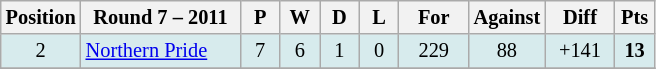<table class="wikitable" style="text-align:center; font-size:85%;">
<tr>
<th width=40 abbr="Position">Position</th>
<th width=100>Round 7 – 2011</th>
<th width=20 abbr="Played">P</th>
<th width=20 abbr="Won">W</th>
<th width=20 abbr="Drawn">D</th>
<th width=20 abbr="Lost">L</th>
<th width=40 abbr="Points for">For</th>
<th width=40 abbr="Points against">Against</th>
<th width=40 abbr="Points difference">Diff</th>
<th width=20 abbr="Points">Pts</th>
</tr>
<tr style="background: #d7ebed;">
<td>2</td>
<td style="text-align:left;"> <a href='#'>Northern Pride</a></td>
<td>7</td>
<td>6</td>
<td>1</td>
<td>0</td>
<td>229</td>
<td>88</td>
<td>+141</td>
<td><strong>13</strong></td>
</tr>
<tr>
</tr>
</table>
